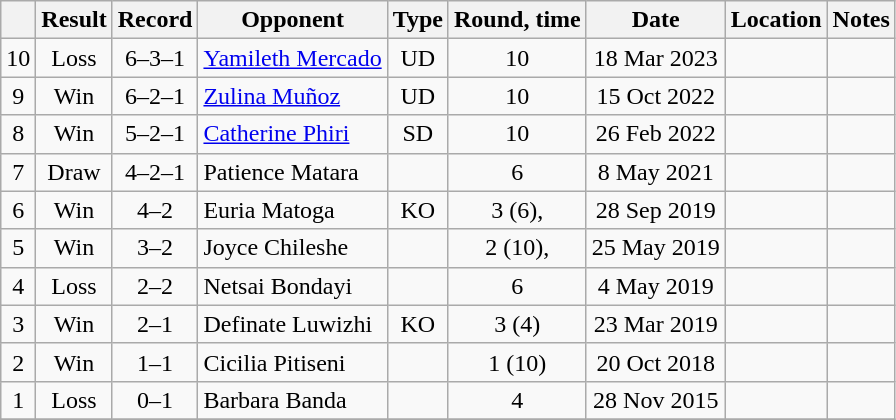<table class="wikitable" style="text-align:center">
<tr>
<th></th>
<th>Result</th>
<th>Record</th>
<th>Opponent</th>
<th>Type</th>
<th>Round, time</th>
<th>Date</th>
<th>Location</th>
<th>Notes</th>
</tr>
<tr>
<td>10</td>
<td>Loss</td>
<td>6–3–1</td>
<td align=left><a href='#'>Yamileth Mercado</a></td>
<td>UD</td>
<td>10</td>
<td>18 Mar 2023</td>
<td align=left></td>
<td align=left></td>
</tr>
<tr>
<td>9</td>
<td>Win</td>
<td>6–2–1</td>
<td align=left><a href='#'>Zulina Muñoz</a></td>
<td>UD</td>
<td>10</td>
<td>15 Oct 2022</td>
<td align=left></td>
<td align=left></td>
</tr>
<tr>
<td>8</td>
<td>Win</td>
<td>5–2–1</td>
<td align=left><a href='#'>Catherine Phiri</a></td>
<td>SD</td>
<td>10</td>
<td>26 Feb 2022</td>
<td align=left></td>
<td align=left></td>
</tr>
<tr>
<td>7</td>
<td>Draw</td>
<td>4–2–1</td>
<td align=left>Patience Matara</td>
<td></td>
<td>6</td>
<td>8 May 2021</td>
<td align=left></td>
<td></td>
</tr>
<tr>
<td>6</td>
<td>Win</td>
<td>4–2</td>
<td align=left>Euria Matoga</td>
<td>KO</td>
<td>3 (6), </td>
<td>28 Sep 2019</td>
<td align=left></td>
<td></td>
</tr>
<tr>
<td>5</td>
<td>Win</td>
<td>3–2</td>
<td align=left>Joyce Chileshe</td>
<td></td>
<td>2 (10), </td>
<td>25 May 2019</td>
<td align=left></td>
<td></td>
</tr>
<tr>
<td>4</td>
<td>Loss</td>
<td>2–2</td>
<td align=left>Netsai Bondayi</td>
<td></td>
<td>6</td>
<td>4 May 2019</td>
<td align=left></td>
<td></td>
</tr>
<tr>
<td>3</td>
<td>Win</td>
<td>2–1</td>
<td align=left>Definate Luwizhi</td>
<td>KO</td>
<td>3 (4)</td>
<td>23 Mar 2019</td>
<td align=left></td>
<td></td>
</tr>
<tr>
<td>2</td>
<td>Win</td>
<td>1–1</td>
<td align=left>Cicilia Pitiseni</td>
<td></td>
<td>1 (10)</td>
<td>20 Oct 2018</td>
<td align=left></td>
<td></td>
</tr>
<tr>
<td>1</td>
<td>Loss</td>
<td>0–1</td>
<td align=left>Barbara Banda</td>
<td></td>
<td>4</td>
<td>28 Nov 2015</td>
<td align=left></td>
<td></td>
</tr>
<tr>
</tr>
</table>
